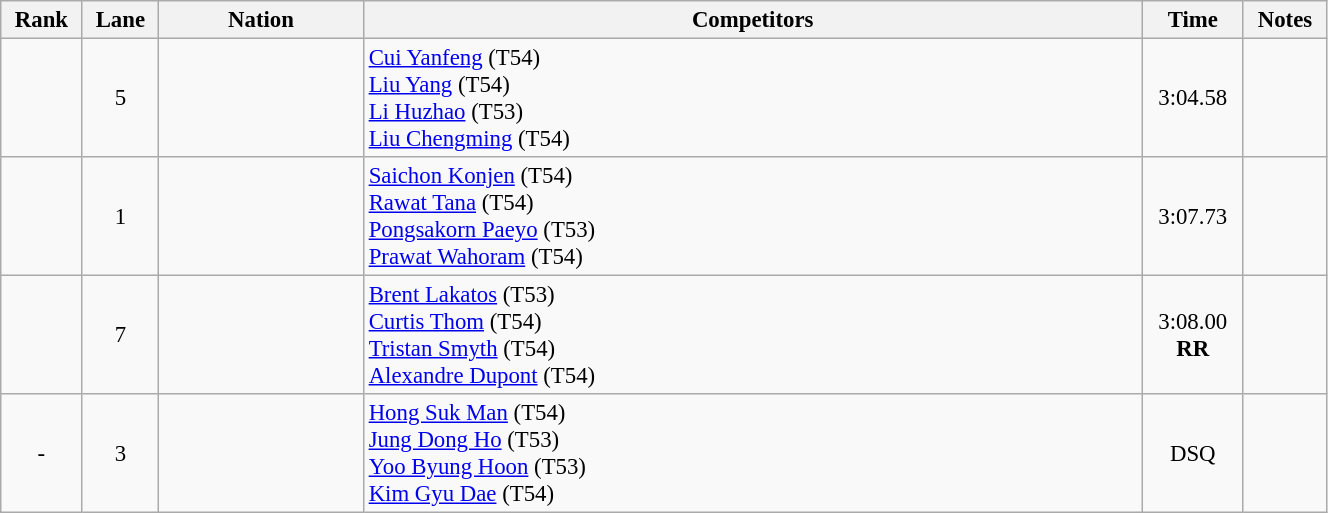<table class="wikitable sortable"  style="width:70%; text-align:center; font-size:95%;">
<tr>
<th width=15>Rank</th>
<th width=15>Lane</th>
<th width=100>Nation</th>
<th width=400>Competitors</th>
<th width=15>Time</th>
<th width=15>Notes</th>
</tr>
<tr>
<td></td>
<td>5</td>
<td align=left></td>
<td align=left><a href='#'>Cui Yanfeng</a> (T54)<br><a href='#'>Liu Yang</a> (T54)<br><a href='#'>Li Huzhao</a> (T53)<br><a href='#'>Liu Chengming</a> (T54)</td>
<td>3:04.58</td>
<td></td>
</tr>
<tr>
<td></td>
<td>1</td>
<td align=left></td>
<td align=left><a href='#'>Saichon Konjen</a> (T54)<br><a href='#'>Rawat Tana</a> (T54)<br><a href='#'>Pongsakorn Paeyo</a> (T53)<br><a href='#'>Prawat Wahoram</a> (T54)</td>
<td>3:07.73</td>
<td></td>
</tr>
<tr>
<td></td>
<td>7</td>
<td align=left></td>
<td align=left><a href='#'>Brent Lakatos</a> (T53)<br><a href='#'>Curtis Thom</a> (T54)<br><a href='#'>Tristan Smyth</a> (T54)<br><a href='#'>Alexandre Dupont</a> (T54)</td>
<td>3:08.00 <strong>RR</strong></td>
<td></td>
</tr>
<tr>
<td>-</td>
<td>3</td>
<td align=left></td>
<td align=left><a href='#'>Hong Suk Man</a> (T54)<br><a href='#'>Jung Dong Ho</a> (T53)<br><a href='#'>Yoo Byung Hoon</a> (T53)<br><a href='#'>Kim Gyu Dae</a> (T54)</td>
<td>DSQ</td>
<td></td>
</tr>
</table>
